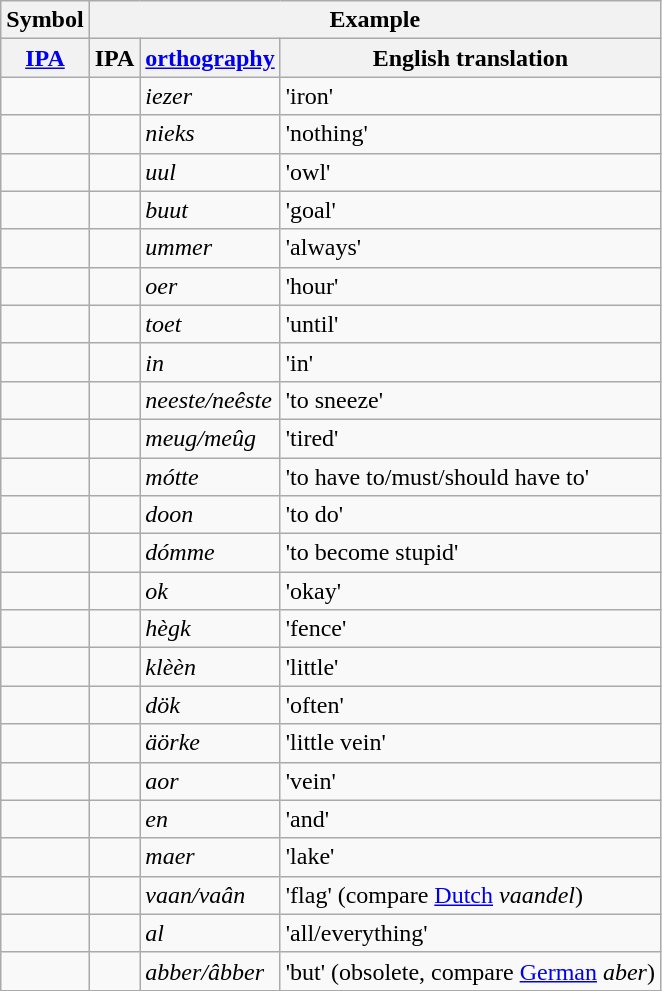<table class="wikitable">
<tr>
<th align=center><strong>Symbol</strong></th>
<th colspan=3 align=center><strong>Example</strong></th>
</tr>
<tr>
<th><a href='#'>IPA</a></th>
<th>IPA</th>
<th><a href='#'>orthography</a></th>
<th>English translation</th>
</tr>
<tr>
<td></td>
<td></td>
<td><em>iezer</em></td>
<td>'iron'</td>
</tr>
<tr>
<td></td>
<td></td>
<td><em>nieks</em></td>
<td>'nothing'</td>
</tr>
<tr>
<td></td>
<td></td>
<td><em>uul</em></td>
<td>'owl'</td>
</tr>
<tr>
<td></td>
<td></td>
<td><em>buut</em></td>
<td>'goal'</td>
</tr>
<tr>
<td></td>
<td></td>
<td><em>ummer</em></td>
<td>'always'</td>
</tr>
<tr>
<td></td>
<td></td>
<td><em>oer</em></td>
<td>'hour'</td>
</tr>
<tr>
<td></td>
<td></td>
<td><em>toet</em></td>
<td>'until'</td>
</tr>
<tr>
<td></td>
<td></td>
<td><em>in</em></td>
<td>'in'</td>
</tr>
<tr>
<td></td>
<td></td>
<td><em>neeste/neêste</em></td>
<td>'to sneeze'</td>
</tr>
<tr>
<td></td>
<td></td>
<td><em>meug/meûg</em></td>
<td>'tired'</td>
</tr>
<tr>
<td></td>
<td></td>
<td><em>mótte</em></td>
<td>'to have to/must/should have to'</td>
</tr>
<tr>
<td></td>
<td></td>
<td><em>doon</em></td>
<td>'to do'</td>
</tr>
<tr>
<td></td>
<td></td>
<td><em>dómme</em></td>
<td>'to become stupid'</td>
</tr>
<tr>
<td></td>
<td></td>
<td><em>ok</em></td>
<td>'okay'</td>
</tr>
<tr>
<td></td>
<td></td>
<td><em>hègk</em></td>
<td>'fence'</td>
</tr>
<tr>
<td></td>
<td></td>
<td><em>klèèn</em></td>
<td>'little'</td>
</tr>
<tr>
<td></td>
<td></td>
<td><em>dök</em></td>
<td>'often'</td>
</tr>
<tr>
<td></td>
<td></td>
<td><em>äörke</em></td>
<td>'little vein'</td>
</tr>
<tr>
<td></td>
<td></td>
<td><em>aor</em></td>
<td>'vein'</td>
</tr>
<tr>
<td></td>
<td></td>
<td><em>en</em></td>
<td>'and'</td>
</tr>
<tr>
<td></td>
<td></td>
<td><em>maer</em></td>
<td>'lake'</td>
</tr>
<tr>
<td></td>
<td></td>
<td><em>vaan/vaân</em></td>
<td>'flag' (compare <a href='#'>Dutch</a> <em>vaandel</em>)</td>
</tr>
<tr>
<td></td>
<td></td>
<td><em>al</em></td>
<td>'all/everything'</td>
</tr>
<tr>
<td></td>
<td></td>
<td><em>abber/âbber</em></td>
<td>'but' (obsolete, compare <a href='#'>German</a> <em>aber</em>)</td>
</tr>
</table>
